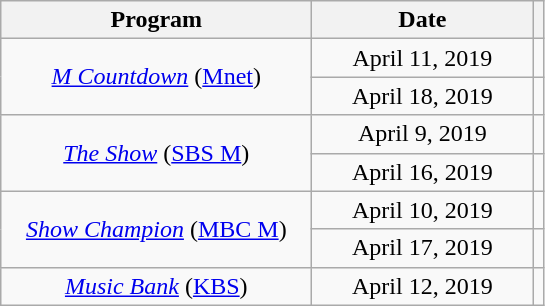<table class="wikitable" style="text-align:center">
<tr>
<th width="200">Program</th>
<th width="140">Date</th>
<th></th>
</tr>
<tr>
<td rowspan="2"><em><a href='#'>M Countdown</a></em> (<a href='#'>Mnet</a>)</td>
<td>April 11, 2019</td>
<td></td>
</tr>
<tr>
<td>April 18, 2019</td>
<td></td>
</tr>
<tr>
<td rowspan="2"><em><a href='#'>The Show</a></em> (<a href='#'>SBS M</a>)</td>
<td>April 9, 2019</td>
<td></td>
</tr>
<tr>
<td>April 16, 2019</td>
<td></td>
</tr>
<tr>
<td rowspan="2"><em><a href='#'>Show Champion</a></em> (<a href='#'>MBC M</a>)</td>
<td>April 10, 2019</td>
<td></td>
</tr>
<tr>
<td>April 17, 2019</td>
<td></td>
</tr>
<tr>
<td><em><a href='#'>Music Bank</a></em> (<a href='#'>KBS</a>)</td>
<td>April 12, 2019</td>
<td></td>
</tr>
</table>
